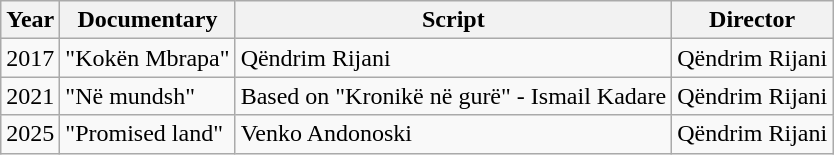<table class="wikitable">
<tr>
<th>Year</th>
<th>Documentary</th>
<th>Script</th>
<th>Director</th>
</tr>
<tr>
<td>2017</td>
<td>"Kokën Mbrapa" </td>
<td>Qëndrim Rijani</td>
<td>Qëndrim Rijani</td>
</tr>
<tr>
<td>2021</td>
<td>"Në mundsh"</td>
<td>Based on "Kronikë në gurë" - Ismail Kadare</td>
<td>Qëndrim Rijani</td>
</tr>
<tr>
<td>2025</td>
<td>"Promised land"  </td>
<td>Venko Andonoski</td>
<td>Qëndrim Rijani</td>
</tr>
</table>
